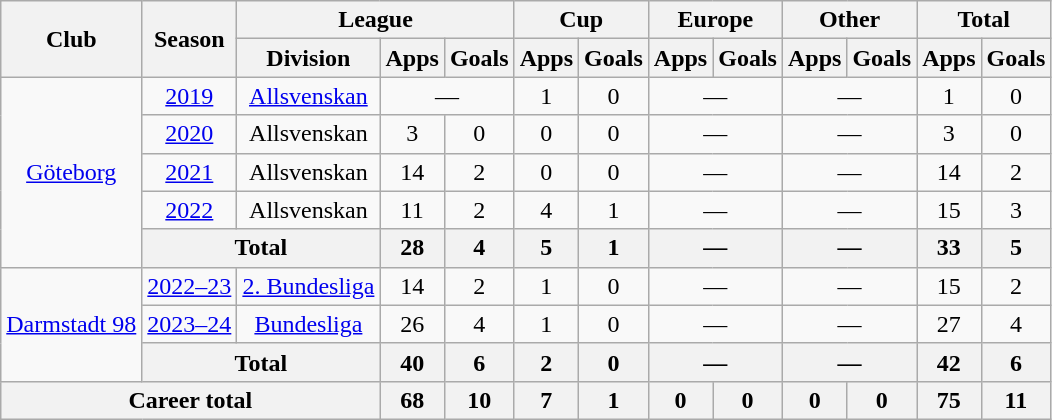<table class="wikitable" style="text-align: center">
<tr>
<th rowspan=2>Club</th>
<th rowspan=2>Season</th>
<th colspan=3>League</th>
<th colspan=2>Cup</th>
<th colspan=2>Europe</th>
<th colspan=2>Other</th>
<th colspan=2>Total</th>
</tr>
<tr>
<th>Division</th>
<th>Apps</th>
<th>Goals</th>
<th>Apps</th>
<th>Goals</th>
<th>Apps</th>
<th>Goals</th>
<th>Apps</th>
<th>Goals</th>
<th>Apps</th>
<th>Goals</th>
</tr>
<tr>
<td rowspan="5"><a href='#'>Göteborg</a></td>
<td><a href='#'>2019</a></td>
<td><a href='#'>Allsvenskan</a></td>
<td colspan="2">—</td>
<td>1</td>
<td>0</td>
<td colspan="2">—</td>
<td colspan="2">—</td>
<td>1</td>
<td>0</td>
</tr>
<tr>
<td><a href='#'>2020</a></td>
<td>Allsvenskan</td>
<td>3</td>
<td>0</td>
<td>0</td>
<td>0</td>
<td colspan="2">—</td>
<td colspan="2">—</td>
<td>3</td>
<td>0</td>
</tr>
<tr>
<td><a href='#'>2021</a></td>
<td>Allsvenskan</td>
<td>14</td>
<td>2</td>
<td>0</td>
<td>0</td>
<td colspan="2">—</td>
<td colspan="2">—</td>
<td>14</td>
<td>2</td>
</tr>
<tr>
<td><a href='#'>2022</a></td>
<td>Allsvenskan</td>
<td>11</td>
<td>2</td>
<td>4</td>
<td>1</td>
<td colspan="2">—</td>
<td colspan="2">—</td>
<td>15</td>
<td>3</td>
</tr>
<tr>
<th colspan="2">Total</th>
<th>28</th>
<th>4</th>
<th>5</th>
<th>1</th>
<th colspan="2">—</th>
<th colspan="2">—</th>
<th>33</th>
<th>5</th>
</tr>
<tr>
<td rowspan="3"><a href='#'>Darmstadt 98</a></td>
<td><a href='#'>2022–23</a></td>
<td><a href='#'>2. Bundesliga</a></td>
<td>14</td>
<td>2</td>
<td>1</td>
<td>0</td>
<td colspan="2">—</td>
<td colspan="2">—</td>
<td>15</td>
<td>2</td>
</tr>
<tr>
<td><a href='#'>2023–24</a></td>
<td><a href='#'>Bundesliga</a></td>
<td>26</td>
<td>4</td>
<td>1</td>
<td>0</td>
<td colspan="2">—</td>
<td colspan="2">—</td>
<td>27</td>
<td>4</td>
</tr>
<tr>
<th colspan="2">Total</th>
<th>40</th>
<th>6</th>
<th>2</th>
<th>0</th>
<th colspan="2">—</th>
<th colspan="2">—</th>
<th>42</th>
<th>6</th>
</tr>
<tr>
<th colspan="3">Career total</th>
<th>68</th>
<th>10</th>
<th>7</th>
<th>1</th>
<th>0</th>
<th>0</th>
<th>0</th>
<th>0</th>
<th>75</th>
<th>11</th>
</tr>
</table>
